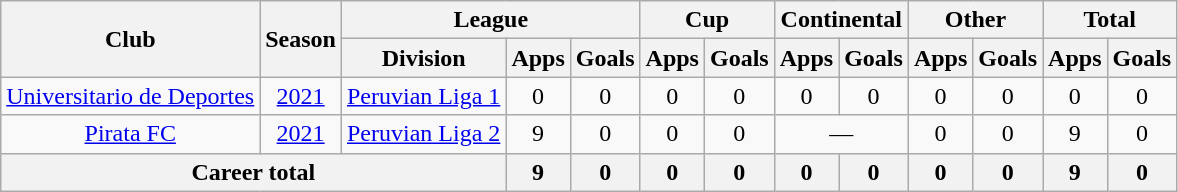<table class="wikitable" style="text-align:center">
<tr>
<th rowspan="2">Club</th>
<th rowspan="2">Season</th>
<th colspan="3">League</th>
<th colspan="2">Cup</th>
<th colspan="2">Continental</th>
<th colspan="2">Other</th>
<th colspan="2">Total</th>
</tr>
<tr>
<th>Division</th>
<th>Apps</th>
<th>Goals</th>
<th>Apps</th>
<th>Goals</th>
<th>Apps</th>
<th>Goals</th>
<th>Apps</th>
<th>Goals</th>
<th>Apps</th>
<th>Goals</th>
</tr>
<tr>
<td><a href='#'>Universitario de Deportes</a></td>
<td><a href='#'>2021</a></td>
<td><a href='#'>Peruvian Liga 1</a></td>
<td>0</td>
<td>0</td>
<td>0</td>
<td>0</td>
<td>0</td>
<td>0</td>
<td>0</td>
<td>0</td>
<td>0</td>
<td>0</td>
</tr>
<tr>
<td><a href='#'>Pirata FC</a></td>
<td><a href='#'>2021</a></td>
<td><a href='#'>Peruvian Liga 2</a></td>
<td>9</td>
<td>0</td>
<td>0</td>
<td>0</td>
<td colspan="2">—</td>
<td>0</td>
<td>0</td>
<td>9</td>
<td>0</td>
</tr>
<tr>
<th colspan="3">Career total</th>
<th>9</th>
<th>0</th>
<th>0</th>
<th>0</th>
<th>0</th>
<th>0</th>
<th>0</th>
<th>0</th>
<th>9</th>
<th>0</th>
</tr>
</table>
